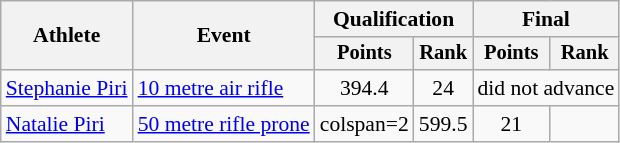<table class="wikitable" style="font-size:90%">
<tr>
<th rowspan=2>Athlete</th>
<th rowspan=2>Event</th>
<th colspan=2>Qualification</th>
<th colspan=2>Final</th>
</tr>
<tr style="font-size:95%">
<th>Points</th>
<th>Rank</th>
<th>Points</th>
<th>Rank</th>
</tr>
<tr align=center>
<td align=left><a href='#'>Stephanie Piri</a></td>
<td align=left><a href='#'>10 metre air rifle</a></td>
<td>394.4</td>
<td>24</td>
<td colspan=2>did not advance</td>
</tr>
<tr align=center>
<td align=left><a href='#'>Natalie Piri</a></td>
<td align=left><a href='#'>50 metre rifle prone</a></td>
<td>colspan=2 </td>
<td>599.5</td>
<td>21</td>
</tr>
</table>
